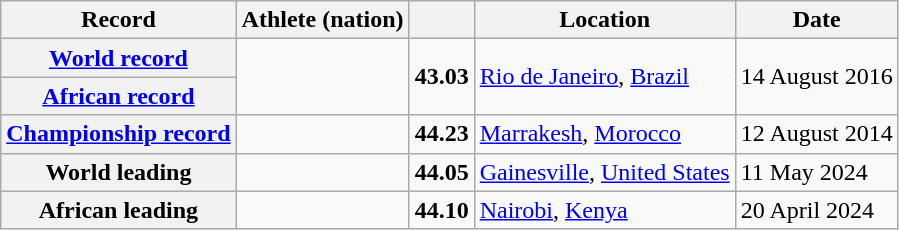<table class="wikitable">
<tr>
<th scope="col">Record</th>
<th scope="col">Athlete (nation)</th>
<th scope="col"></th>
<th scope="col">Location</th>
<th scope="col">Date</th>
</tr>
<tr>
<th scope="row"><a href='#'>World record</a></th>
<td rowspan="2"></td>
<td rowspan="2" align="center"><strong>43.03</strong></td>
<td rowspan="2"><a href='#'>Rio de Janeiro</a>, <a href='#'>Brazil</a></td>
<td rowspan="2">14 August 2016</td>
</tr>
<tr>
<th scope="row"><a href='#'>African record</a></th>
</tr>
<tr>
<th><a href='#'>Championship record</a></th>
<td></td>
<td align="center"><strong>44.23</strong></td>
<td><a href='#'>Marrakesh</a>, <a href='#'>Morocco</a></td>
<td>12 August 2014</td>
</tr>
<tr>
<th scope="row">World leading</th>
<td></td>
<td align="center"><strong>44.05</strong></td>
<td><a href='#'>Gainesville</a>, <a href='#'>United States</a></td>
<td>11 May 2024</td>
</tr>
<tr>
<th scope="row">African leading</th>
<td></td>
<td align="center"><strong>44.10</strong></td>
<td><a href='#'>Nairobi</a>, <a href='#'>Kenya</a></td>
<td>20 April 2024</td>
</tr>
</table>
